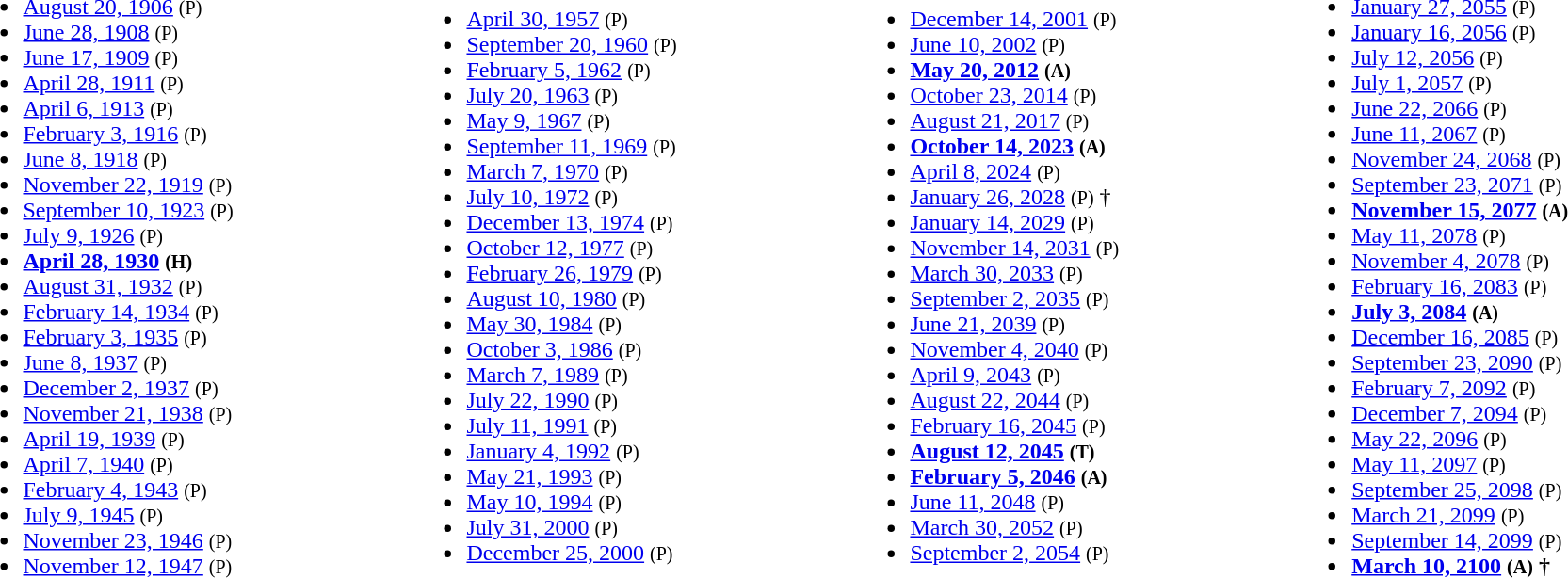<table style="width:100%;">
<tr>
<td><br><ul><li><a href='#'>August 20, 1906</a> <small>(P)</small></li><li><a href='#'>June 28, 1908</a> <small>(P)</small></li><li><a href='#'>June 17, 1909</a> <small>(P)</small></li><li><a href='#'>April 28, 1911</a> <small>(P)</small></li><li><a href='#'>April 6, 1913</a> <small>(P)</small></li><li><a href='#'>February 3, 1916</a> <small>(P)</small></li><li><a href='#'>June 8, 1918</a> <small>(P)</small></li><li><a href='#'>November 22, 1919</a> <small>(P)</small></li><li><a href='#'>September 10, 1923</a> <small>(P)</small></li><li><a href='#'>July 9, 1926</a> <small>(P)</small></li><li><strong><a href='#'>April 28, 1930</a> <small>(H)</small></strong></li><li><a href='#'>August 31, 1932</a> <small>(P)</small></li><li><a href='#'>February 14, 1934</a> <small>(P)</small></li><li><a href='#'>February 3, 1935</a> <small>(P)</small></li><li><a href='#'>June 8, 1937</a> <small>(P)</small></li><li><a href='#'>December 2, 1937</a> <small>(P)</small></li><li><a href='#'>November 21, 1938</a> <small>(P)</small></li><li><a href='#'>April 19, 1939</a> <small>(P)</small></li><li><a href='#'>April 7, 1940</a> <small>(P)</small></li><li><a href='#'>February 4, 1943</a> <small>(P)</small></li><li><a href='#'>July 9, 1945</a> <small>(P)</small></li><li><a href='#'>November 23, 1946</a> <small>(P)</small></li><li><a href='#'>November 12, 1947</a> <small>(P)</small></li></ul></td>
<td><br><ul><li><a href='#'>April 30, 1957</a> <small>(P)</small></li><li><a href='#'>September 20, 1960</a> <small>(P)</small></li><li><a href='#'>February 5, 1962</a> <small>(P)</small></li><li><a href='#'>July 20, 1963</a> <small>(P)</small></li><li><a href='#'>May 9, 1967</a> <small>(P)</small></li><li><a href='#'>September 11, 1969</a> <small>(P)</small></li><li><a href='#'>March 7, 1970</a> <small>(P)</small></li><li><a href='#'>July 10, 1972</a> <small>(P)</small></li><li><a href='#'>December 13, 1974</a> <small>(P)</small></li><li><a href='#'>October 12, 1977</a> <small>(P)</small></li><li><a href='#'>February 26, 1979</a> <small>(P)</small></li><li><a href='#'>August 10, 1980</a> <small>(P)</small></li><li><a href='#'>May 30, 1984</a> <small>(P)</small></li><li><a href='#'>October 3, 1986</a> <small>(P)</small></li><li><a href='#'>March 7, 1989</a> <small>(P)</small></li><li><a href='#'>July 22, 1990</a> <small>(P)</small></li><li><a href='#'>July 11, 1991</a> <small>(P)</small></li><li><a href='#'>January 4, 1992</a> <small>(P)</small></li><li><a href='#'>May 21, 1993</a> <small>(P)</small></li><li><a href='#'>May 10, 1994</a> <small>(P)</small></li><li><a href='#'>July 31, 2000</a> <small>(P)</small></li><li><a href='#'>December 25, 2000</a> <small>(P)</small></li></ul></td>
<td><br><ul><li><a href='#'>December 14, 2001</a> <small>(P)</small></li><li><a href='#'>June 10, 2002</a> <small>(P)</small></li><li><strong><a href='#'>May 20, 2012</a> <small>(A)</small></strong></li><li><a href='#'>October 23, 2014</a> <small>(P)</small></li><li><a href='#'>August 21, 2017</a> <small>(P)</small></li><li><strong><a href='#'>October 14, 2023</a> <small>(A)</small></strong></li><li><a href='#'>April 8, 2024</a> <small>(P)</small></li><li> <a href='#'>January 26, 2028</a> <small>(P)</small> †</li><li><a href='#'>January 14, 2029</a> <small>(P)</small></li><li><a href='#'>November 14, 2031</a> <small>(P)</small></li><li><a href='#'>March 30, 2033</a> <small>(P)</small></li><li><a href='#'>September 2, 2035</a> <small>(P)</small></li><li><a href='#'>June 21, 2039</a> <small>(P)</small></li><li><a href='#'>November 4, 2040</a> <small>(P)</small></li><li><a href='#'>April 9, 2043</a> <small>(P)</small></li><li><a href='#'>August 22, 2044</a> <small>(P)</small></li><li><a href='#'>February 16, 2045</a> <small>(P)</small></li><li><strong><a href='#'>August 12, 2045</a> <small>(T)</small></strong></li><li><strong><a href='#'>February 5, 2046</a> <small>(A)</small></strong></li><li><a href='#'>June 11, 2048</a> <small>(P)</small></li><li><a href='#'>March 30, 2052</a> <small>(P)</small></li><li><a href='#'>September 2, 2054</a> <small>(P)</small></li></ul></td>
<td><br><ul><li><a href='#'>January 27, 2055</a> <small>(P)</small></li><li><a href='#'>January 16, 2056</a> <small>(P)</small></li><li><a href='#'>July 12, 2056</a> <small>(P)</small></li><li><a href='#'>July 1, 2057</a> <small>(P)</small></li><li><a href='#'>June 22, 2066</a> <small>(P)</small></li><li><a href='#'>June 11, 2067</a> <small>(P)</small></li><li><a href='#'>November 24, 2068</a> <small>(P)</small></li><li><a href='#'>September 23, 2071</a> <small>(P)</small></li><li><strong><a href='#'>November 15, 2077</a> <small>(A)</small></strong></li><li><a href='#'>May 11, 2078</a> <small>(P)</small></li><li><a href='#'>November 4, 2078</a> <small>(P)</small></li><li><a href='#'>February 16, 2083</a> <small>(P)</small></li><li><strong><a href='#'>July 3, 2084</a> <small>(A)</small></strong></li><li><a href='#'>December 16, 2085</a> <small>(P)</small></li><li><a href='#'>September 23, 2090</a> <small>(P)</small></li><li><a href='#'>February 7, 2092</a> <small>(P)</small></li><li><a href='#'>December 7, 2094</a> <small>(P)</small></li><li><a href='#'>May 22, 2096</a> <small>(P)</small></li><li><a href='#'>May 11, 2097</a> <small>(P)</small></li><li><a href='#'>September 25, 2098</a> <small>(P)</small></li><li><a href='#'>March 21, 2099</a> <small>(P)</small></li><li><a href='#'>September 14, 2099</a> <small>(P)</small></li><li><strong><a href='#'>March 10, 2100</a> <small>(A)</small> †</strong></li></ul></td>
</tr>
</table>
